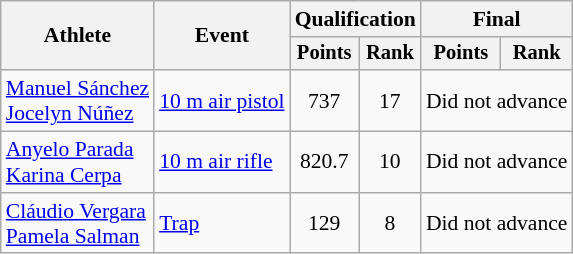<table class=wikitable style=font-size:90%;text-align:center>
<tr>
<th rowspan=2>Athlete</th>
<th rowspan=2>Event</th>
<th colspan=2>Qualification</th>
<th colspan=2>Final</th>
</tr>
<tr style=font-size:95%>
<th>Points</th>
<th>Rank</th>
<th>Points</th>
<th>Rank</th>
</tr>
<tr>
<td align=left><a href='#'>Manuel Sánchez</a><br><a href='#'>Jocelyn Núñez</a></td>
<td align=left><a href='#'>10 m air pistol</a></td>
<td>737</td>
<td>17</td>
<td colspan=2>Did not advance</td>
</tr>
<tr>
<td align=left><a href='#'>Anyelo Parada</a><br><a href='#'>Karina Cerpa</a></td>
<td align=left><a href='#'>10 m air rifle</a></td>
<td>820.7</td>
<td>10</td>
<td colspan=2>Did not advance</td>
</tr>
<tr>
<td align=left><a href='#'>Cláudio Vergara</a><br><a href='#'>Pamela Salman</a></td>
<td align=left><a href='#'>Trap</a></td>
<td>129</td>
<td>8</td>
<td colspan=2>Did not advance</td>
</tr>
</table>
